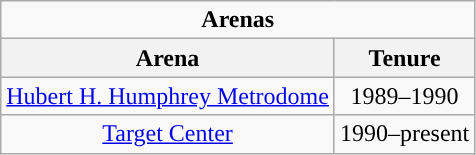<table class="wikitable sortable" style="text-align:center">
<tr>
<td colspan="2"><strong>Arenas</strong></td>
</tr>
<tr>
<th style="width:auto; ">Arena</th>
<th style="width:auto; ">Tenure</th>
</tr>
<tr>
<td><a href='#'>Hubert H. Humphrey Metrodome</a></td>
<td>1989–1990</td>
</tr>
<tr>
<td><a href='#'>Target Center</a></td>
<td>1990–present</td>
</tr>
</table>
